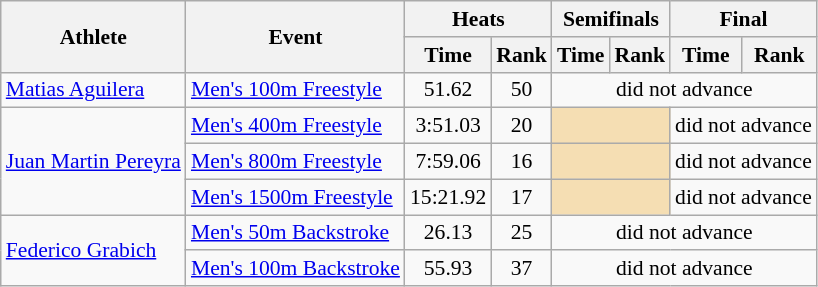<table class=wikitable style="font-size:90%">
<tr>
<th rowspan="2">Athlete</th>
<th rowspan="2">Event</th>
<th colspan="2">Heats</th>
<th colspan="2">Semifinals</th>
<th colspan="2">Final</th>
</tr>
<tr>
<th>Time</th>
<th>Rank</th>
<th>Time</th>
<th>Rank</th>
<th>Time</th>
<th>Rank</th>
</tr>
<tr>
<td rowspan="1"><a href='#'>Matias Aguilera</a></td>
<td><a href='#'>Men's 100m Freestyle</a></td>
<td align=center>51.62</td>
<td align=center>50</td>
<td align=center colspan=4>did not advance</td>
</tr>
<tr>
<td rowspan="3"><a href='#'>Juan Martin Pereyra</a></td>
<td><a href='#'>Men's 400m Freestyle</a></td>
<td align=center>3:51.03</td>
<td align=center>20</td>
<td colspan= 2 bgcolor="wheat"></td>
<td align=center colspan=2>did not advance</td>
</tr>
<tr>
<td><a href='#'>Men's 800m Freestyle</a></td>
<td align=center>7:59.06</td>
<td align=center>16</td>
<td colspan= 2 bgcolor="wheat"></td>
<td align=center colspan=2>did not advance</td>
</tr>
<tr>
<td><a href='#'>Men's 1500m Freestyle</a></td>
<td align=center>15:21.92</td>
<td align=center>17</td>
<td colspan= 2 bgcolor="wheat"></td>
<td align=center colspan=2>did not advance</td>
</tr>
<tr>
<td rowspan="2"><a href='#'>Federico Grabich</a></td>
<td><a href='#'>Men's 50m Backstroke</a></td>
<td align=center>26.13</td>
<td align=center>25</td>
<td align=center colspan=4>did not advance</td>
</tr>
<tr>
<td><a href='#'>Men's 100m Backstroke</a></td>
<td align=center>55.93</td>
<td align=center>37</td>
<td align=center colspan=4>did not advance</td>
</tr>
</table>
